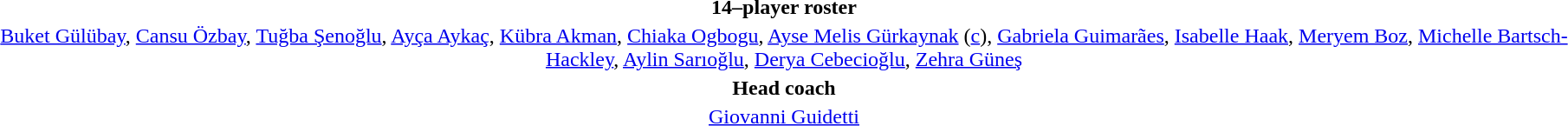<table style="text-align:center; margin-top:2em; margin-left:auto; margin-right:auto">
<tr>
<td><strong>14–player roster</strong></td>
</tr>
<tr>
<td><a href='#'>Buket Gülübay</a>, <a href='#'>Cansu Özbay</a>, <a href='#'>Tuğba Şenoğlu</a>, <a href='#'>Ayça Aykaç</a>, <a href='#'>Kübra Akman</a>, <a href='#'>Chiaka Ogbogu</a>, <a href='#'>Ayse Melis Gürkaynak</a> (<a href='#'>c</a>), <a href='#'>Gabriela Guimarães</a>, <a href='#'>Isabelle Haak</a>, <a href='#'>Meryem Boz</a>, <a href='#'>Michelle Bartsch-Hackley</a>, <a href='#'>Aylin Sarıoğlu</a>, <a href='#'>Derya Cebecioğlu</a>, <a href='#'>Zehra Güneş</a></td>
</tr>
<tr>
<td><strong>Head coach</strong></td>
</tr>
<tr>
<td><a href='#'>Giovanni Guidetti</a></td>
</tr>
</table>
